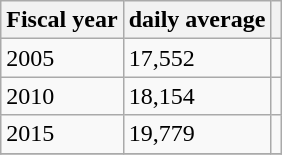<table class="wikitable">
<tr>
<th>Fiscal year</th>
<th>daily average</th>
<th></th>
</tr>
<tr>
<td>2005</td>
<td>17,552</td>
<td></td>
</tr>
<tr>
<td>2010</td>
<td>18,154</td>
<td></td>
</tr>
<tr>
<td>2015</td>
<td>19,779</td>
<td></td>
</tr>
<tr>
</tr>
</table>
